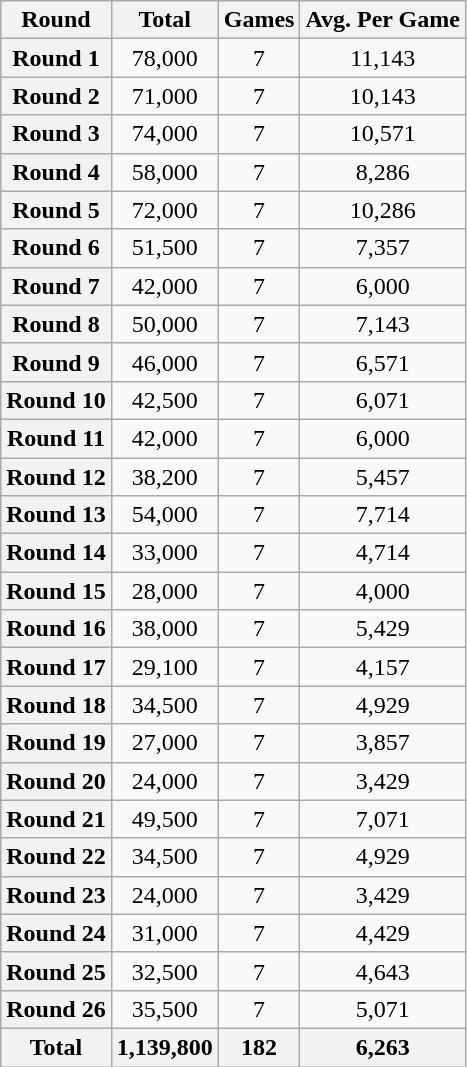<table class="wikitable plainrowheaders sortable" style="text-align:center;">
<tr>
<th>Round</th>
<th>Total</th>
<th>Games</th>
<th>Avg. Per Game</th>
</tr>
<tr>
<th scope="row">Round 1</th>
<td>78,000</td>
<td>7</td>
<td>11,143</td>
</tr>
<tr>
<th scope="row">Round 2</th>
<td>71,000</td>
<td>7</td>
<td>10,143</td>
</tr>
<tr>
<th scope="row">Round 3</th>
<td>74,000</td>
<td>7</td>
<td>10,571</td>
</tr>
<tr>
<th scope="row">Round 4</th>
<td>58,000</td>
<td>7</td>
<td>8,286</td>
</tr>
<tr>
<th scope="row">Round 5</th>
<td>72,000</td>
<td>7</td>
<td>10,286</td>
</tr>
<tr>
<th scope="row">Round 6</th>
<td>51,500</td>
<td>7</td>
<td>7,357</td>
</tr>
<tr>
<th scope="row">Round 7</th>
<td>42,000</td>
<td>7</td>
<td>6,000</td>
</tr>
<tr>
<th scope="row">Round 8</th>
<td>50,000</td>
<td>7</td>
<td>7,143</td>
</tr>
<tr>
<th scope="row">Round 9</th>
<td>46,000</td>
<td>7</td>
<td>6,571</td>
</tr>
<tr>
<th scope="row">Round 10</th>
<td>42,500</td>
<td>7</td>
<td>6,071</td>
</tr>
<tr>
<th scope="row">Round 11</th>
<td>42,000</td>
<td>7</td>
<td>6,000</td>
</tr>
<tr>
<th scope="row">Round 12</th>
<td>38,200</td>
<td>7</td>
<td>5,457</td>
</tr>
<tr>
<th scope="row">Round 13</th>
<td>54,000</td>
<td>7</td>
<td>7,714</td>
</tr>
<tr>
<th scope="row">Round 14</th>
<td>33,000</td>
<td>7</td>
<td>4,714</td>
</tr>
<tr>
<th scope="row">Round 15</th>
<td>28,000</td>
<td>7</td>
<td>4,000</td>
</tr>
<tr>
<th scope="row">Round 16</th>
<td>38,000</td>
<td>7</td>
<td>5,429</td>
</tr>
<tr>
<th scope="row">Round 17</th>
<td>29,100</td>
<td>7</td>
<td>4,157</td>
</tr>
<tr>
<th scope="row">Round 18</th>
<td>34,500</td>
<td>7</td>
<td>4,929</td>
</tr>
<tr>
<th scope="row">Round 19</th>
<td>27,000</td>
<td>7</td>
<td>3,857</td>
</tr>
<tr>
<th scope="row">Round 20</th>
<td>24,000</td>
<td>7</td>
<td>3,429</td>
</tr>
<tr>
<th scope="row">Round 21</th>
<td>49,500</td>
<td>7</td>
<td>7,071</td>
</tr>
<tr>
<th scope="row">Round 22</th>
<td>34,500</td>
<td>7</td>
<td>4,929</td>
</tr>
<tr>
<th scope="row">Round 23</th>
<td>24,000</td>
<td>7</td>
<td>3,429</td>
</tr>
<tr>
<th scope="row">Round 24</th>
<td>31,000</td>
<td>7</td>
<td>4,429</td>
</tr>
<tr>
<th scope="row">Round 25</th>
<td>32,500</td>
<td>7</td>
<td>4,643</td>
</tr>
<tr>
<th scope="row">Round 26</th>
<td>35,500</td>
<td>7</td>
<td>5,071</td>
</tr>
<tr>
<th scope="row"><strong>Total</strong></th>
<th>1,139,800</th>
<th>182</th>
<th>6,263</th>
</tr>
</table>
